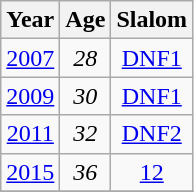<table class=wikitable style="text-align:center">
<tr>
<th>Year</th>
<th>Age</th>
<th>Slalom</th>
</tr>
<tr>
<td><a href='#'>2007</a></td>
<td><em>28</em></td>
<td><a href='#'>DNF1</a></td>
</tr>
<tr>
<td><a href='#'>2009</a></td>
<td><em>30</em></td>
<td><a href='#'>DNF1</a></td>
</tr>
<tr>
<td><a href='#'>2011</a></td>
<td><em>32</em></td>
<td><a href='#'>DNF2</a></td>
</tr>
<tr>
<td><a href='#'>2015</a></td>
<td><em>36</em></td>
<td><a href='#'>12</a></td>
</tr>
<tr>
</tr>
</table>
